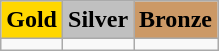<table class="wikitable">
<tr>
<td align=center style="background:gold;"> <strong>Gold</strong></td>
<td align=center style="background:silver;"> <strong>Silver</strong></td>
<td align=center style="background:#cc9966;"> <strong>Bronze</strong></td>
</tr>
<tr>
<td></td>
<td></td>
<td></td>
</tr>
</table>
